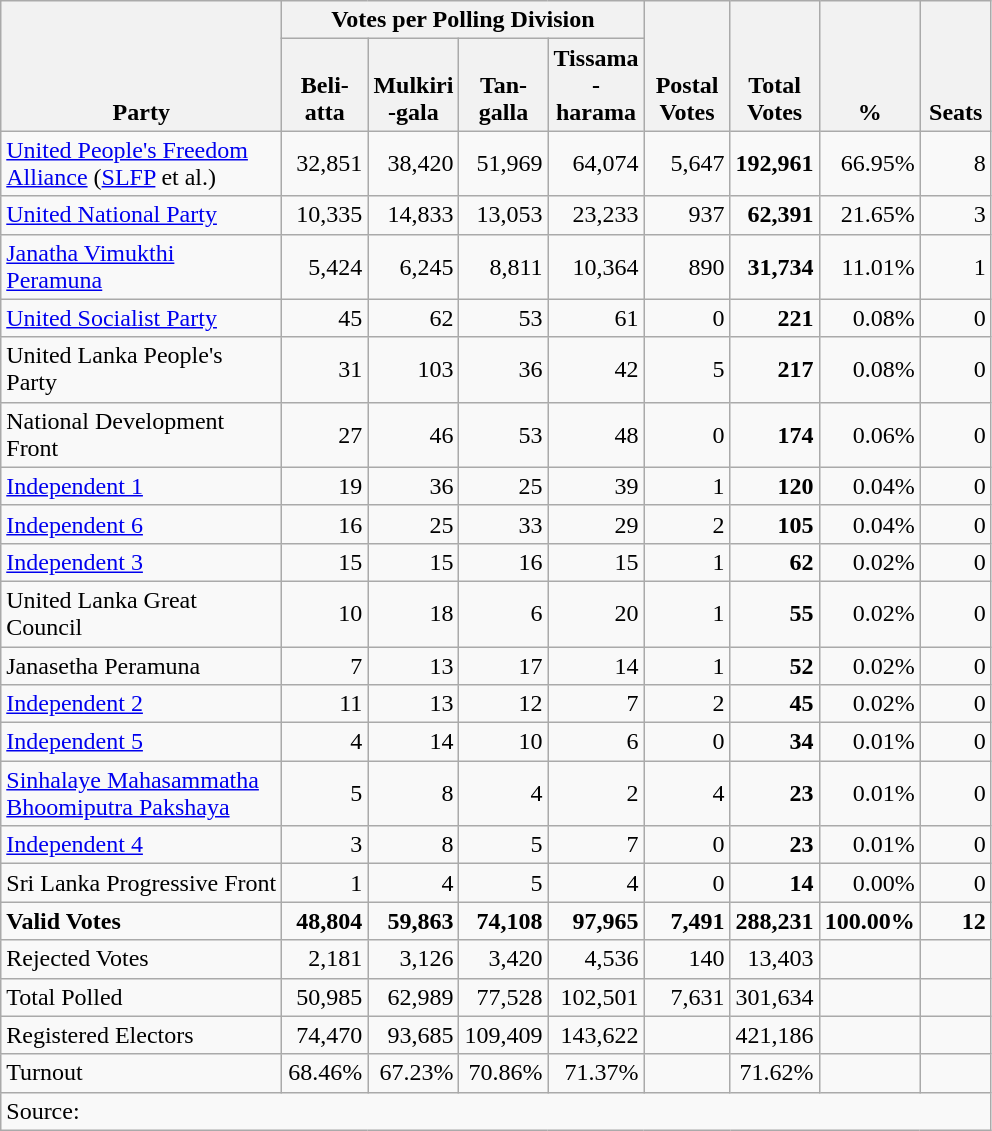<table class="wikitable" style="text-align:right;">
<tr>
<th align=left valign=bottom rowspan=2 width="180">Party</th>
<th colspan=4>Votes per Polling Division</th>
<th align=center valign=bottom rowspan=2 width="50">Postal<br>Votes</th>
<th align=center valign=bottom rowspan=2 width="50">Total Votes</th>
<th align=center valign=bottom rowspan=2 width="50">%</th>
<th align=center valign=bottom rowspan=2 width="40">Seats</th>
</tr>
<tr>
<th align=center valign=bottom width="50">Beli-<br>atta</th>
<th align=center valign=bottom width="50">Mulkiri<br>-gala</th>
<th align=center valign=bottom width="50">Tan-<br>galla</th>
<th align=center valign=bottom width="50">Tissama<br>-harama</th>
</tr>
<tr>
<td align=left><a href='#'>United People's Freedom Alliance</a> (<a href='#'>SLFP</a> et al.)</td>
<td>32,851</td>
<td>38,420</td>
<td>51,969</td>
<td>64,074</td>
<td>5,647</td>
<td><strong>192,961</strong></td>
<td>66.95%</td>
<td>8</td>
</tr>
<tr>
<td align=left><a href='#'>United National Party</a></td>
<td>10,335</td>
<td>14,833</td>
<td>13,053</td>
<td>23,233</td>
<td>937</td>
<td><strong>62,391</strong></td>
<td>21.65%</td>
<td>3</td>
</tr>
<tr>
<td align=left><a href='#'>Janatha Vimukthi Peramuna</a></td>
<td>5,424</td>
<td>6,245</td>
<td>8,811</td>
<td>10,364</td>
<td>890</td>
<td><strong>31,734</strong></td>
<td>11.01%</td>
<td>1</td>
</tr>
<tr>
<td align=left><a href='#'>United Socialist Party</a></td>
<td>45</td>
<td>62</td>
<td>53</td>
<td>61</td>
<td>0</td>
<td><strong>221</strong></td>
<td>0.08%</td>
<td>0</td>
</tr>
<tr>
<td align=left>United Lanka People's Party</td>
<td>31</td>
<td>103</td>
<td>36</td>
<td>42</td>
<td>5</td>
<td><strong>217</strong></td>
<td>0.08%</td>
<td>0</td>
</tr>
<tr>
<td align=left>National Development Front</td>
<td>27</td>
<td>46</td>
<td>53</td>
<td>48</td>
<td>0</td>
<td><strong>174</strong></td>
<td>0.06%</td>
<td>0</td>
</tr>
<tr>
<td align=left><a href='#'>Independent 1</a></td>
<td>19</td>
<td>36</td>
<td>25</td>
<td>39</td>
<td>1</td>
<td><strong>120</strong></td>
<td>0.04%</td>
<td>0</td>
</tr>
<tr>
<td align=left><a href='#'>Independent 6</a></td>
<td>16</td>
<td>25</td>
<td>33</td>
<td>29</td>
<td>2</td>
<td><strong>105</strong></td>
<td>0.04%</td>
<td>0</td>
</tr>
<tr>
<td align=left><a href='#'>Independent 3</a></td>
<td>15</td>
<td>15</td>
<td>16</td>
<td>15</td>
<td>1</td>
<td><strong>62</strong></td>
<td>0.02%</td>
<td>0</td>
</tr>
<tr>
<td align=left>United Lanka Great Council</td>
<td>10</td>
<td>18</td>
<td>6</td>
<td>20</td>
<td>1</td>
<td><strong>55</strong></td>
<td>0.02%</td>
<td>0</td>
</tr>
<tr>
<td align=left>Janasetha Peramuna</td>
<td>7</td>
<td>13</td>
<td>17</td>
<td>14</td>
<td>1</td>
<td><strong>52</strong></td>
<td>0.02%</td>
<td>0</td>
</tr>
<tr>
<td align=left><a href='#'>Independent 2</a></td>
<td>11</td>
<td>13</td>
<td>12</td>
<td>7</td>
<td>2</td>
<td><strong>45</strong></td>
<td>0.02%</td>
<td>0</td>
</tr>
<tr>
<td align=left><a href='#'>Independent 5</a></td>
<td>4</td>
<td>14</td>
<td>10</td>
<td>6</td>
<td>0</td>
<td><strong>34</strong></td>
<td>0.01%</td>
<td>0</td>
</tr>
<tr>
<td align=left><a href='#'>Sinhalaye Mahasammatha Bhoomiputra Pakshaya</a></td>
<td>5</td>
<td>8</td>
<td>4</td>
<td>2</td>
<td>4</td>
<td><strong>23</strong></td>
<td>0.01%</td>
<td>0</td>
</tr>
<tr>
<td align=left><a href='#'>Independent 4</a></td>
<td>3</td>
<td>8</td>
<td>5</td>
<td>7</td>
<td>0</td>
<td><strong>23</strong></td>
<td>0.01%</td>
<td>0</td>
</tr>
<tr>
<td align=left>Sri Lanka Progressive Front</td>
<td>1</td>
<td>4</td>
<td>5</td>
<td>4</td>
<td>0</td>
<td><strong>14</strong></td>
<td>0.00%</td>
<td>0</td>
</tr>
<tr>
<td align=left><strong>Valid Votes</strong></td>
<td><strong>48,804</strong></td>
<td><strong>59,863</strong></td>
<td><strong>74,108</strong></td>
<td><strong>97,965</strong></td>
<td><strong>7,491</strong></td>
<td><strong>288,231</strong></td>
<td><strong>100.00%</strong></td>
<td><strong>12</strong></td>
</tr>
<tr>
<td align=left>Rejected Votes</td>
<td>2,181</td>
<td>3,126</td>
<td>3,420</td>
<td>4,536</td>
<td>140</td>
<td>13,403</td>
<td></td>
<td></td>
</tr>
<tr>
<td align=left>Total Polled</td>
<td>50,985</td>
<td>62,989</td>
<td>77,528</td>
<td>102,501</td>
<td>7,631</td>
<td>301,634</td>
<td></td>
<td></td>
</tr>
<tr>
<td align=left>Registered Electors</td>
<td>74,470</td>
<td>93,685</td>
<td>109,409</td>
<td>143,622</td>
<td></td>
<td>421,186</td>
<td></td>
<td></td>
</tr>
<tr>
<td align=left>Turnout</td>
<td>68.46%</td>
<td>67.23%</td>
<td>70.86%</td>
<td>71.37%</td>
<td></td>
<td>71.62%</td>
<td></td>
<td></td>
</tr>
<tr>
<td align=left colspan=10>Source:</td>
</tr>
</table>
